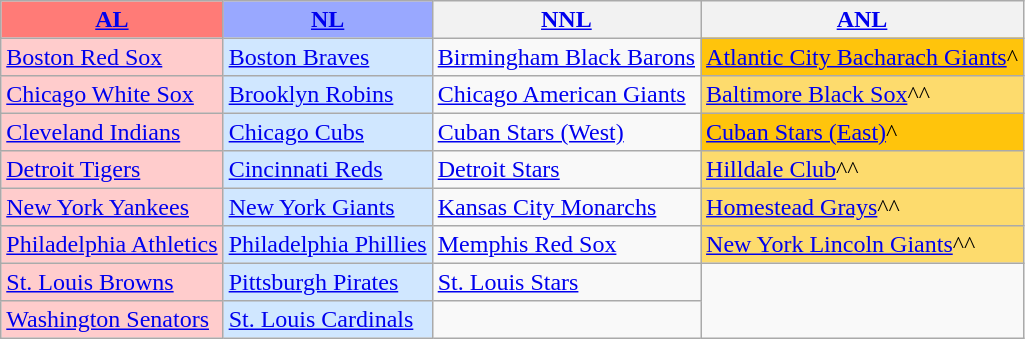<table class="wikitable" style="font-size:100%;line-height:1.1;">
<tr>
<th style="background-color: #FF7B77;"><a href='#'>AL</a></th>
<th style="background-color: #99A8FF;"><a href='#'>NL</a></th>
<th><a href='#'>NNL</a></th>
<th><a href='#'>ANL</a></th>
</tr>
<tr>
<td style="background-color: #FFCCCC;"><a href='#'>Boston Red Sox</a></td>
<td style="background-color: #D0E7FF;"><a href='#'>Boston Braves</a></td>
<td><a href='#'>Birmingham Black Barons</a></td>
<td style="background-color: #FFC40C;"><a href='#'>Atlantic City Bacharach Giants</a>^</td>
</tr>
<tr>
<td style="background-color: #FFCCCC;"><a href='#'>Chicago White Sox</a></td>
<td style="background-color: #D0E7FF;"><a href='#'>Brooklyn Robins</a></td>
<td><a href='#'>Chicago American Giants</a></td>
<td style="background-color: #FDDB6D;"><a href='#'>Baltimore Black Sox</a>^^</td>
</tr>
<tr>
<td style="background-color: #FFCCCC;"><a href='#'>Cleveland Indians</a></td>
<td style="background-color: #D0E7FF;"><a href='#'>Chicago Cubs</a></td>
<td><a href='#'>Cuban Stars (West)</a></td>
<td style="background-color: #FFC40C;"><a href='#'>Cuban Stars (East)</a>^</td>
</tr>
<tr>
<td style="background-color: #FFCCCC;"><a href='#'>Detroit Tigers</a></td>
<td style="background-color: #D0E7FF;"><a href='#'>Cincinnati Reds</a></td>
<td><a href='#'>Detroit Stars</a></td>
<td style="background-color: #FDDB6D;"><a href='#'>Hilldale Club</a>^^</td>
</tr>
<tr>
<td style="background-color: #FFCCCC;"><a href='#'>New York Yankees</a></td>
<td style="background-color: #D0E7FF;"><a href='#'>New York Giants</a></td>
<td><a href='#'>Kansas City Monarchs</a></td>
<td style="background-color: #FDDB6D;"><a href='#'>Homestead Grays</a>^^</td>
</tr>
<tr>
<td style="background-color: #FFCCCC;"><a href='#'>Philadelphia Athletics</a></td>
<td style="background-color: #D0E7FF;"><a href='#'>Philadelphia Phillies</a></td>
<td><a href='#'>Memphis Red Sox</a></td>
<td style="background-color: #FDDB6D;"><a href='#'>New York Lincoln Giants</a>^^</td>
</tr>
<tr>
<td style="background-color: #FFCCCC;"><a href='#'>St. Louis Browns</a></td>
<td style="background-color: #D0E7FF;"><a href='#'>Pittsburgh Pirates</a></td>
<td><a href='#'>St. Louis Stars</a></td>
<td rowspan="2"> </td>
</tr>
<tr>
<td style="background-color: #FFCCCC;"><a href='#'>Washington Senators</a></td>
<td style="background-color: #D0E7FF;"><a href='#'>St. Louis Cardinals</a></td>
<td></td>
</tr>
</table>
